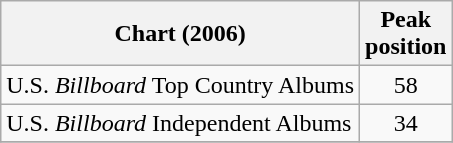<table class="wikitable">
<tr>
<th>Chart (2006)</th>
<th>Peak<br>position</th>
</tr>
<tr>
<td>U.S. <em>Billboard</em> Top Country Albums</td>
<td align="center">58</td>
</tr>
<tr>
<td>U.S. <em>Billboard</em> Independent Albums</td>
<td align="center">34</td>
</tr>
<tr>
</tr>
</table>
